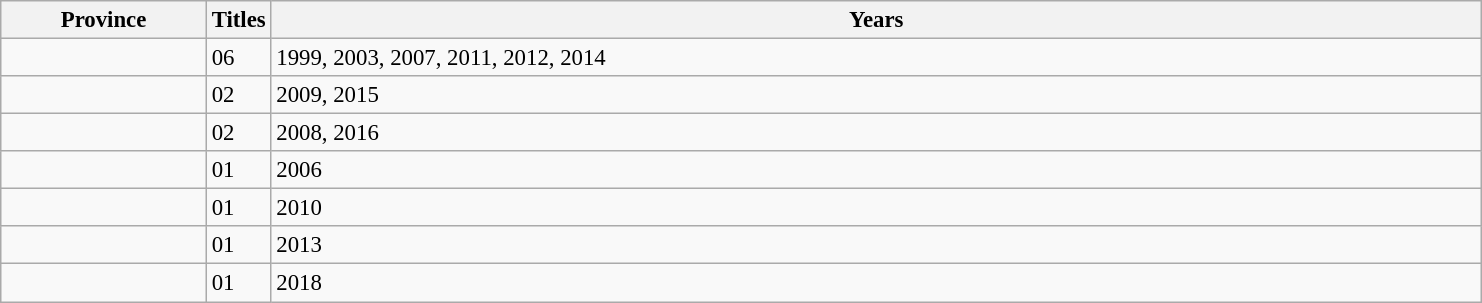<table class="wikitable sortable" style="font-size: 95%">
<tr>
<th width="130">Province</th>
<th width="10">Titles</th>
<th width="800">Years</th>
</tr>
<tr>
<td></td>
<td>06</td>
<td>1999, 2003, 2007, 2011, 2012, 2014</td>
</tr>
<tr>
<td></td>
<td>02</td>
<td>2009, 2015</td>
</tr>
<tr>
<td></td>
<td>02</td>
<td>2008, 2016</td>
</tr>
<tr>
<td></td>
<td>01</td>
<td>2006</td>
</tr>
<tr>
<td></td>
<td>01</td>
<td>2010</td>
</tr>
<tr>
<td></td>
<td>01</td>
<td>2013</td>
</tr>
<tr>
<td></td>
<td>01</td>
<td>2018</td>
</tr>
</table>
